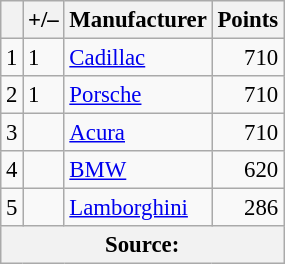<table class="wikitable" style="font-size: 95%;">
<tr>
<th scope="col"></th>
<th scope="col">+/–</th>
<th scope="col">Manufacturer</th>
<th scope="col">Points</th>
</tr>
<tr>
<td align=center>1</td>
<td align="left"> 1</td>
<td> <a href='#'>Cadillac</a></td>
<td align=right>710</td>
</tr>
<tr>
<td align=center>2</td>
<td align="left"> 1</td>
<td> <a href='#'>Porsche</a></td>
<td align=right>710</td>
</tr>
<tr>
<td align=center>3</td>
<td align="left"></td>
<td> <a href='#'>Acura</a></td>
<td align=right>710</td>
</tr>
<tr>
<td align=center>4</td>
<td align="left"></td>
<td> <a href='#'>BMW</a></td>
<td align=right>620</td>
</tr>
<tr>
<td align=center>5</td>
<td align="left"></td>
<td> <a href='#'>Lamborghini</a></td>
<td align=right>286</td>
</tr>
<tr>
<th colspan=5>Source:</th>
</tr>
</table>
